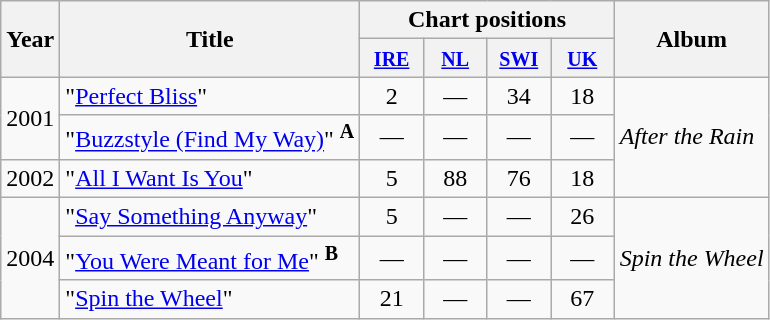<table class="wikitable">
<tr>
<th rowspan=2>Year</th>
<th rowspan=2>Title</th>
<th colspan=4>Chart positions</th>
<th rowspan=2>Album</th>
</tr>
<tr>
<th width=35><small><a href='#'>IRE</a><br></small></th>
<th width=35><small><a href='#'>NL</a><br></small></th>
<th width=35><small><a href='#'>SWI</a><br></small></th>
<th width=35><small><a href='#'>UK</a><br></small></th>
</tr>
<tr>
<td rowspan=2>2001</td>
<td>"<a href='#'>Perfect Bliss</a>"</td>
<td align=center>2</td>
<td align=center>—</td>
<td align=center>34</td>
<td align=center>18</td>
<td rowspan=3><em>After the Rain</em></td>
</tr>
<tr>
<td>"<a href='#'>Buzzstyle (Find My Way)</a>" <sup><strong>A</strong></sup></td>
<td align=center>—</td>
<td align=center>—</td>
<td align=center>—</td>
<td align=center>—</td>
</tr>
<tr>
<td>2002</td>
<td>"<a href='#'>All I Want Is You</a>"</td>
<td align=center>5</td>
<td align=center>88</td>
<td align=center>76</td>
<td align=center>18</td>
</tr>
<tr>
<td rowspan=3>2004</td>
<td>"<a href='#'>Say Something Anyway</a>"</td>
<td align=center>5</td>
<td align=center>—</td>
<td align=center>—</td>
<td align=center>26</td>
<td rowspan=3><em>Spin the Wheel</em></td>
</tr>
<tr>
<td>"<a href='#'>You Were Meant for Me</a>" <sup><strong>B</strong></sup></td>
<td align=center>—</td>
<td align=center>—</td>
<td align=center>—</td>
<td align=center>—</td>
</tr>
<tr>
<td>"<a href='#'>Spin the Wheel</a>"</td>
<td align=center>21</td>
<td align=center>—</td>
<td align=center>—</td>
<td align=center>67</td>
</tr>
</table>
